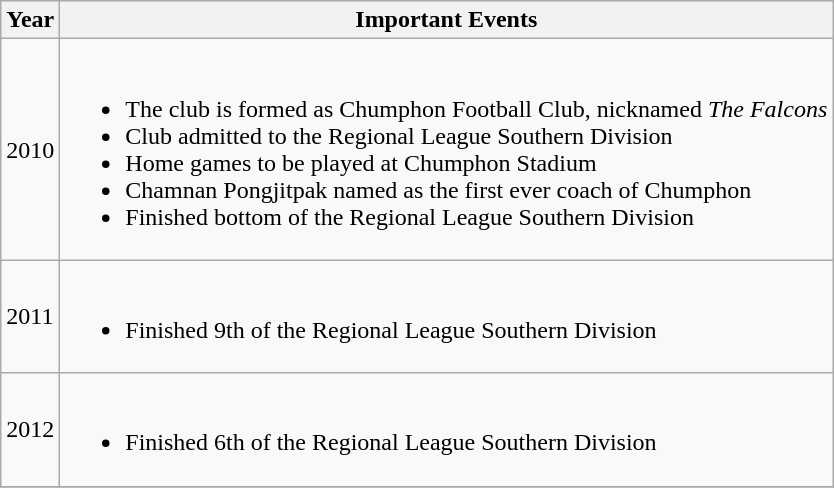<table class="wikitable">
<tr>
<th>Year</th>
<th>Important Events</th>
</tr>
<tr>
<td>2010</td>
<td><br><ul><li>The club is formed as Chumphon Football Club, nicknamed <em>The Falcons</em></li><li>Club admitted to the Regional League Southern Division</li><li>Home games to be played at Chumphon Stadium</li><li>Chamnan Pongjitpak named as the first ever coach of Chumphon</li><li>Finished bottom of the Regional League Southern Division</li></ul></td>
</tr>
<tr>
<td>2011</td>
<td><br><ul><li>Finished 9th of the Regional League Southern Division</li></ul></td>
</tr>
<tr>
<td>2012</td>
<td><br><ul><li>Finished 6th of the Regional League Southern Division</li></ul></td>
</tr>
<tr>
</tr>
</table>
